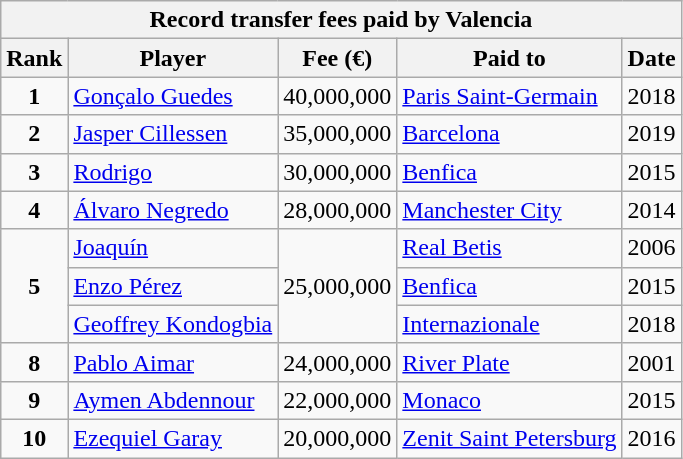<table class="wikitable sortable">
<tr>
<th colspan=15>Record transfer fees paid by Valencia</th>
</tr>
<tr>
<th scope=col>Rank</th>
<th scope=col>Player</th>
<th scope=col>Fee (€)</th>
<th scope=col>Paid to</th>
<th scope=col>Date</th>
</tr>
<tr>
<td align="center"><strong>1</strong></td>
<td> <a href='#'>Gonçalo Guedes</a></td>
<td align=center>40,000,000</td>
<td> <a href='#'>Paris Saint-Germain</a></td>
<td align=center>2018</td>
</tr>
<tr>
<td align="center"><strong>2</strong></td>
<td> <a href='#'>Jasper Cillessen</a></td>
<td align=center>35,000,000</td>
<td> <a href='#'>Barcelona</a></td>
<td align=center>2019</td>
</tr>
<tr>
<td align="center"><strong>3</strong></td>
<td> <a href='#'>Rodrigo</a></td>
<td align=center>30,000,000</td>
<td> <a href='#'>Benfica</a></td>
<td align=center>2015</td>
</tr>
<tr>
<td align="center"><strong>4</strong></td>
<td> <a href='#'>Álvaro Negredo</a></td>
<td align=center>28,000,000</td>
<td> <a href='#'>Manchester City</a></td>
<td align=center>2014</td>
</tr>
<tr>
<td align="center" rowspan="3"><strong>5</strong></td>
<td> <a href='#'>Joaquín</a></td>
<td align=center rowspan=3>25,000,000</td>
<td> <a href='#'>Real Betis</a></td>
<td align=center>2006</td>
</tr>
<tr>
<td> <a href='#'>Enzo Pérez</a></td>
<td> <a href='#'>Benfica</a></td>
<td align=center>2015</td>
</tr>
<tr>
<td> <a href='#'>Geoffrey Kondogbia</a></td>
<td> <a href='#'>Internazionale</a></td>
<td align=center>2018</td>
</tr>
<tr>
<td align="center"><strong>8</strong></td>
<td> <a href='#'>Pablo Aimar</a></td>
<td align=center>24,000,000</td>
<td> <a href='#'>River Plate</a></td>
<td align=center>2001</td>
</tr>
<tr>
<td align="center"><strong>9</strong></td>
<td> <a href='#'>Aymen Abdennour</a></td>
<td align=center>22,000,000</td>
<td> <a href='#'>Monaco</a></td>
<td align=center>2015</td>
</tr>
<tr>
<td align="center"><strong>10</strong></td>
<td> <a href='#'>Ezequiel Garay</a></td>
<td align=center>20,000,000</td>
<td> <a href='#'>Zenit Saint Petersburg</a></td>
<td align=center>2016</td>
</tr>
</table>
